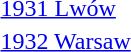<table>
<tr>
<td> <a href='#'>1931 Lwów</a></td>
<td></td>
<td></td>
<td></td>
</tr>
<tr>
<td> <a href='#'>1932 Warsaw</a></td>
<td></td>
<td></td>
<td></td>
</tr>
</table>
